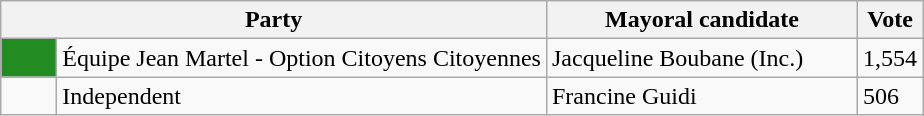<table class="wikitable">
<tr>
<th bgcolor="#DDDDFF" width="230px" colspan="2">Party</th>
<th bgcolor="#DDDDFF" width="200px">Mayoral candidate</th>
<th bgcolor="#DDDDFF" width="30px">Vote</th>
</tr>
<tr>
<td bgcolor="#228B22" width="30px"> </td>
<td>Équipe Jean Martel - Option Citoyens Citoyennes</td>
<td>Jacqueline Boubane (Inc.)</td>
<td>1,554</td>
</tr>
<tr>
<td> </td>
<td>Independent</td>
<td>Francine Guidi</td>
<td>506</td>
</tr>
</table>
